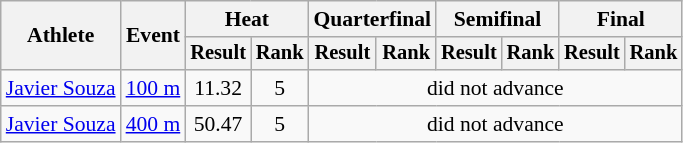<table class="wikitable" style="font-size:90%">
<tr>
<th rowspan="2">Athlete</th>
<th rowspan="2">Event</th>
<th colspan="2">Heat</th>
<th colspan="2">Quarterfinal</th>
<th colspan="2">Semifinal</th>
<th colspan="2">Final</th>
</tr>
<tr style="font-size:95%">
<th>Result</th>
<th>Rank</th>
<th>Result</th>
<th>Rank</th>
<th>Result</th>
<th>Rank</th>
<th>Result</th>
<th>Rank</th>
</tr>
<tr align=center>
<td align="left"><a href='#'>Javier Souza</a></td>
<td align="left"><a href='#'>100 m</a></td>
<td>11.32</td>
<td>5</td>
<td colspan=6>did not advance</td>
</tr>
<tr align=center>
<td align="left"><a href='#'>Javier Souza</a></td>
<td align="left"><a href='#'>400 m</a></td>
<td>50.47</td>
<td>5</td>
<td colspan=6>did not advance</td>
</tr>
</table>
